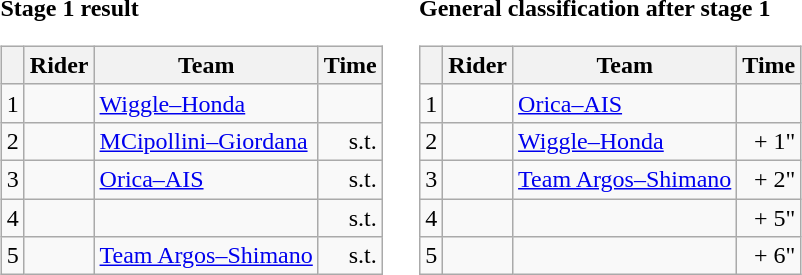<table>
<tr>
<td><strong>Stage 1 result</strong><br><table class="wikitable">
<tr>
<th></th>
<th>Rider</th>
<th>Team</th>
<th>Time</th>
</tr>
<tr>
<td>1</td>
<td></td>
<td><a href='#'>Wiggle–Honda</a></td>
<td align="right"></td>
</tr>
<tr>
<td>2</td>
<td></td>
<td><a href='#'>MCipollini–Giordana</a></td>
<td align="right">s.t.</td>
</tr>
<tr>
<td>3</td>
<td></td>
<td><a href='#'>Orica–AIS</a></td>
<td align="right">s.t.</td>
</tr>
<tr>
<td>4</td>
<td></td>
<td></td>
<td align="right">s.t.</td>
</tr>
<tr>
<td>5</td>
<td></td>
<td><a href='#'>Team Argos–Shimano</a></td>
<td align="right">s.t.</td>
</tr>
</table>
</td>
<td></td>
<td><strong>General classification after stage 1</strong><br><table class="wikitable">
<tr>
<th></th>
<th>Rider</th>
<th>Team</th>
<th>Time</th>
</tr>
<tr>
<td>1</td>
<td></td>
<td><a href='#'>Orica–AIS</a></td>
<td align="right"></td>
</tr>
<tr>
<td>2</td>
<td></td>
<td><a href='#'>Wiggle–Honda</a></td>
<td align="right">+ 1"</td>
</tr>
<tr>
<td>3</td>
<td></td>
<td><a href='#'>Team Argos–Shimano</a></td>
<td align="right">+ 2"</td>
</tr>
<tr>
<td>4</td>
<td></td>
<td></td>
<td align="right">+ 5"</td>
</tr>
<tr>
<td>5</td>
<td></td>
<td></td>
<td align="right">+ 6"</td>
</tr>
</table>
</td>
</tr>
</table>
